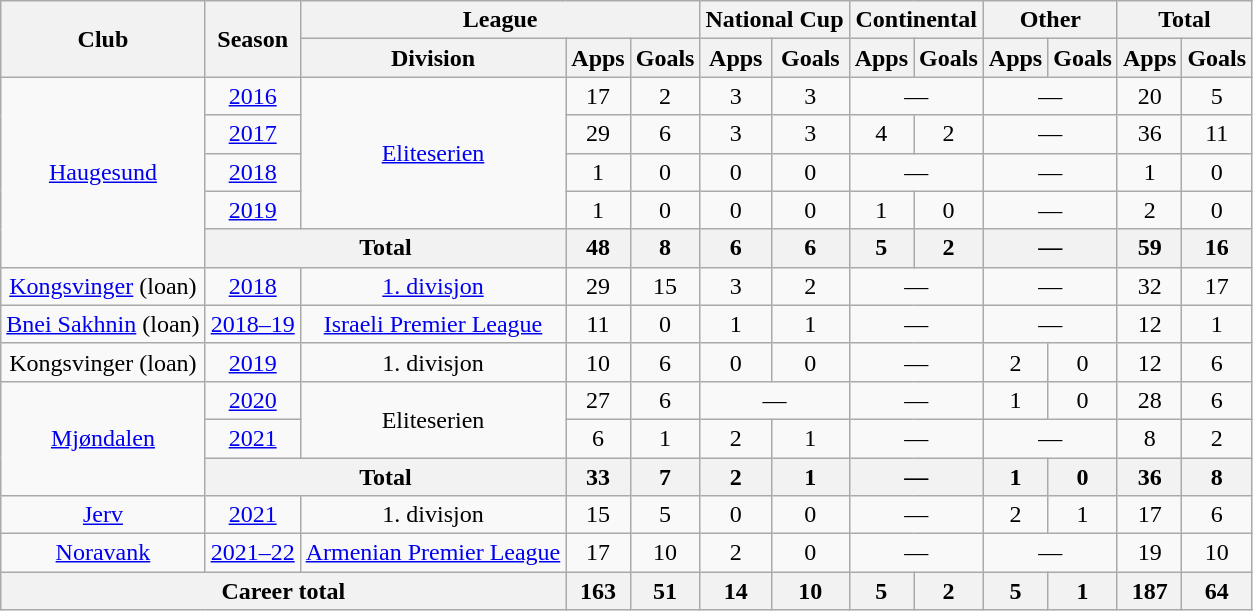<table class="wikitable" style="text-align: center;">
<tr>
<th rowspan="2">Club</th>
<th rowspan="2">Season</th>
<th colspan="3">League</th>
<th colspan="2">National Cup</th>
<th colspan="2">Continental</th>
<th colspan="2">Other</th>
<th colspan="2">Total</th>
</tr>
<tr>
<th>Division</th>
<th>Apps</th>
<th>Goals</th>
<th>Apps</th>
<th>Goals</th>
<th>Apps</th>
<th>Goals</th>
<th>Apps</th>
<th>Goals</th>
<th>Apps</th>
<th>Goals</th>
</tr>
<tr>
<td rowspan="5"><a href='#'>Haugesund</a></td>
<td><a href='#'>2016</a></td>
<td rowspan="4"><a href='#'>Eliteserien</a></td>
<td>17</td>
<td>2</td>
<td>3</td>
<td>3</td>
<td colspan="2">—</td>
<td colspan="2">—</td>
<td>20</td>
<td>5</td>
</tr>
<tr>
<td><a href='#'>2017</a></td>
<td>29</td>
<td>6</td>
<td>3</td>
<td>3</td>
<td>4</td>
<td>2</td>
<td colspan="2">—</td>
<td>36</td>
<td>11</td>
</tr>
<tr>
<td><a href='#'>2018</a></td>
<td>1</td>
<td>0</td>
<td>0</td>
<td>0</td>
<td colspan="2">—</td>
<td colspan="2">—</td>
<td>1</td>
<td>0</td>
</tr>
<tr>
<td><a href='#'>2019</a></td>
<td>1</td>
<td>0</td>
<td>0</td>
<td>0</td>
<td>1</td>
<td>0</td>
<td colspan="2">—</td>
<td>2</td>
<td>0</td>
</tr>
<tr>
<th colspan="2">Total</th>
<th>48</th>
<th>8</th>
<th>6</th>
<th>6</th>
<th>5</th>
<th>2</th>
<th colspan="2">—</th>
<th>59</th>
<th>16</th>
</tr>
<tr>
<td><a href='#'>Kongsvinger</a> (loan)</td>
<td><a href='#'>2018</a></td>
<td><a href='#'>1. divisjon</a></td>
<td>29</td>
<td>15</td>
<td>3</td>
<td>2</td>
<td colspan="2">—</td>
<td colspan="2">—</td>
<td>32</td>
<td>17</td>
</tr>
<tr>
<td><a href='#'>Bnei Sakhnin</a> (loan)</td>
<td><a href='#'>2018–19</a></td>
<td><a href='#'>Israeli Premier League</a></td>
<td>11</td>
<td>0</td>
<td>1</td>
<td>1</td>
<td colspan="2">—</td>
<td colspan="2">—</td>
<td>12</td>
<td>1</td>
</tr>
<tr>
<td>Kongsvinger (loan)</td>
<td><a href='#'>2019</a></td>
<td>1. divisjon</td>
<td>10</td>
<td>6</td>
<td>0</td>
<td>0</td>
<td colspan="2">—</td>
<td>2</td>
<td>0</td>
<td>12</td>
<td>6</td>
</tr>
<tr>
<td rowspan="3"><a href='#'>Mjøndalen</a></td>
<td><a href='#'>2020</a></td>
<td rowspan="2">Eliteserien</td>
<td>27</td>
<td>6</td>
<td colspan="2">—</td>
<td colspan="2">—</td>
<td>1</td>
<td>0</td>
<td>28</td>
<td>6</td>
</tr>
<tr>
<td><a href='#'>2021</a></td>
<td>6</td>
<td>1</td>
<td>2</td>
<td>1</td>
<td colspan="2">—</td>
<td colspan="2">—</td>
<td>8</td>
<td>2</td>
</tr>
<tr>
<th colspan="2">Total</th>
<th>33</th>
<th>7</th>
<th>2</th>
<th>1</th>
<th colspan="2">—</th>
<th>1</th>
<th>0</th>
<th>36</th>
<th>8</th>
</tr>
<tr>
<td><a href='#'>Jerv</a></td>
<td><a href='#'>2021</a></td>
<td>1. divisjon</td>
<td>15</td>
<td>5</td>
<td>0</td>
<td>0</td>
<td colspan="2">—</td>
<td>2</td>
<td>1</td>
<td>17</td>
<td>6</td>
</tr>
<tr>
<td><a href='#'>Noravank</a></td>
<td><a href='#'>2021–22</a></td>
<td><a href='#'>Armenian Premier League</a></td>
<td>17</td>
<td>10</td>
<td>2</td>
<td>0</td>
<td colspan="2">—</td>
<td colspan="2">—</td>
<td>19</td>
<td>10</td>
</tr>
<tr>
<th colspan="3">Career total</th>
<th>163</th>
<th>51</th>
<th>14</th>
<th>10</th>
<th>5</th>
<th>2</th>
<th>5</th>
<th>1</th>
<th>187</th>
<th>64</th>
</tr>
</table>
